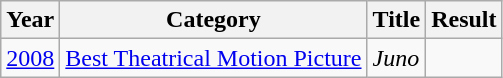<table class="wikitable">
<tr>
<th>Year</th>
<th>Category</th>
<th>Title</th>
<th>Result</th>
</tr>
<tr>
<td><a href='#'>2008</a></td>
<td><a href='#'>Best Theatrical Motion Picture</a></td>
<td><em>Juno</em></td>
<td></td>
</tr>
</table>
